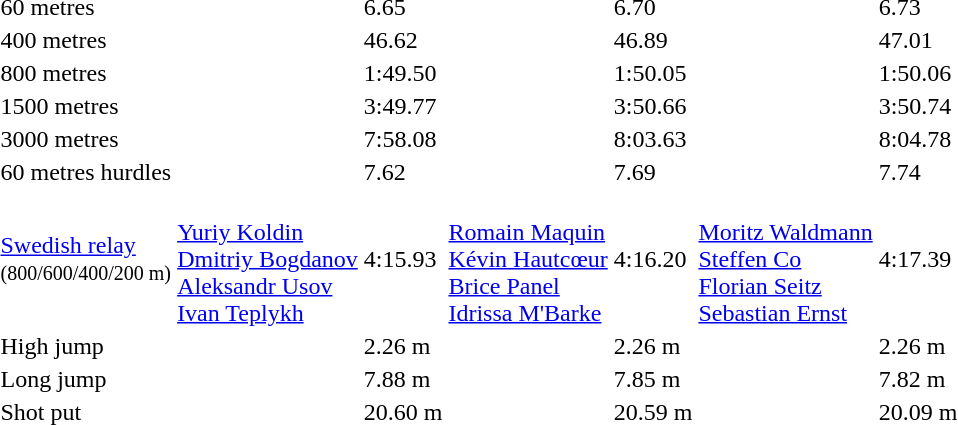<table>
<tr>
<td>60 metres</td>
<td></td>
<td>6.65</td>
<td></td>
<td>6.70</td>
<td></td>
<td>6.73</td>
</tr>
<tr>
<td>400 metres</td>
<td></td>
<td>46.62</td>
<td></td>
<td>46.89</td>
<td></td>
<td>47.01</td>
</tr>
<tr>
<td>800 metres</td>
<td></td>
<td>1:49.50</td>
<td></td>
<td>1:50.05</td>
<td></td>
<td>1:50.06</td>
</tr>
<tr>
<td>1500 metres</td>
<td></td>
<td>3:49.77</td>
<td></td>
<td>3:50.66</td>
<td></td>
<td>3:50.74</td>
</tr>
<tr>
<td>3000 metres</td>
<td></td>
<td>7:58.08</td>
<td></td>
<td>8:03.63</td>
<td></td>
<td>8:04.78</td>
</tr>
<tr>
<td>60 metres hurdles</td>
<td></td>
<td>7.62</td>
<td></td>
<td>7.69</td>
<td></td>
<td>7.74</td>
</tr>
<tr>
<td><a href='#'>Swedish relay</a><br><small>(800/600/400/200 m)</small></td>
<td><br><a href='#'>Yuriy Koldin</a><br><a href='#'>Dmitriy Bogdanov</a><br><a href='#'>Aleksandr Usov</a><br><a href='#'>Ivan Teplykh</a></td>
<td>4:15.93</td>
<td><br><a href='#'>Romain Maquin</a><br><a href='#'>Kévin Hautcœur</a><br><a href='#'>Brice Panel</a><br><a href='#'>Idrissa M'Barke</a></td>
<td>4:16.20</td>
<td><br><a href='#'>Moritz Waldmann</a><br><a href='#'>Steffen Co</a><br><a href='#'>Florian Seitz</a><br><a href='#'>Sebastian Ernst</a></td>
<td>4:17.39</td>
</tr>
<tr>
<td>High jump</td>
<td></td>
<td>2.26 m</td>
<td></td>
<td>2.26 m</td>
<td></td>
<td>2.26 m</td>
</tr>
<tr>
<td>Long jump</td>
<td></td>
<td>7.88 m</td>
<td></td>
<td>7.85 m</td>
<td></td>
<td>7.82 m</td>
</tr>
<tr>
<td>Shot put</td>
<td></td>
<td>20.60 m</td>
<td></td>
<td>20.59 m</td>
<td></td>
<td>20.09 m</td>
</tr>
</table>
